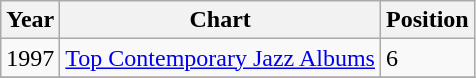<table class="wikitable">
<tr>
<th>Year</th>
<th>Chart</th>
<th>Position</th>
</tr>
<tr>
<td>1997</td>
<td><a href='#'>Top Contemporary Jazz Albums</a></td>
<td>6</td>
</tr>
<tr>
</tr>
</table>
